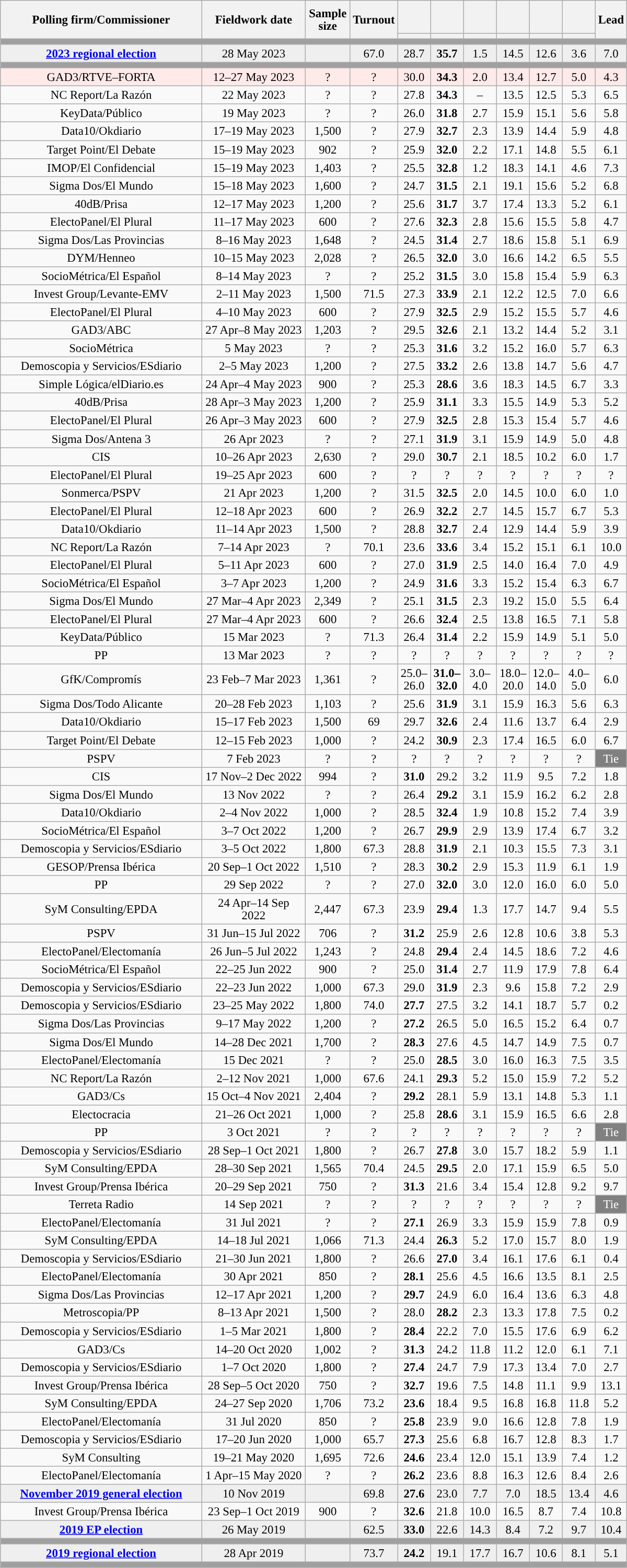<table class="wikitable collapsible collapsed" style="text-align:center; font-size:95%; line-height:16px;">
<tr style="height:42px;">
<th style="width:250px;" rowspan="2">Polling firm/Commissioner</th>
<th style="width:125px;" rowspan="2">Fieldwork date</th>
<th style="width:50px;" rowspan="2">Sample size</th>
<th style="width:45px;" rowspan="2">Turnout</th>
<th style="width:35px;"></th>
<th style="width:35px;"></th>
<th style="width:35px;"></th>
<th style="width:35px;"></th>
<th style="width:35px;"></th>
<th style="width:35px;"></th>
<th style="width:30px;" rowspan="2">Lead</th>
</tr>
<tr>
<th style="color:inherit;background:"></th>
<th style="color:inherit;background:"></th>
<th style="color:inherit;background:"></th>
<th style="color:inherit;background:"></th>
<th style="color:inherit;background:"></th>
<th style="color:inherit;background:"></th>
</tr>
<tr>
<td colspan="11" style="background:#A0A0A0"></td>
</tr>
<tr style="background:#EFEFEF;">
<td><strong><a href='#'>2023 regional election</a></strong></td>
<td>28 May 2023</td>
<td></td>
<td>67.0</td>
<td>28.7<br></td>
<td><strong>35.7</strong><br></td>
<td>1.5<br></td>
<td>14.5<br></td>
<td>12.6<br></td>
<td>3.6<br></td>
<td style="background:">7.0</td>
</tr>
<tr>
<td colspan="11" style="background:#A0A0A0"></td>
</tr>
<tr style="background:#FFEAEA;">
<td>GAD3/RTVE–FORTA</td>
<td>12–27 May 2023</td>
<td>?</td>
<td>?</td>
<td>30.0<br></td>
<td><strong>34.3</strong><br></td>
<td>2.0<br></td>
<td>13.4<br></td>
<td>12.7<br></td>
<td>5.0<br></td>
<td style="background:">4.3</td>
</tr>
<tr>
<td>NC Report/La Razón</td>
<td>22 May 2023</td>
<td>?</td>
<td>?</td>
<td>27.8<br></td>
<td><strong>34.3</strong><br></td>
<td>–</td>
<td>13.5<br></td>
<td>12.5<br></td>
<td>5.3<br></td>
<td style="background:">6.5</td>
</tr>
<tr>
<td>KeyData/Público</td>
<td>19 May 2023</td>
<td>?</td>
<td>?</td>
<td>26.0<br></td>
<td><strong>31.8</strong><br></td>
<td>2.7<br></td>
<td>15.9<br></td>
<td>15.1<br></td>
<td>5.6<br></td>
<td style="background:">5.8</td>
</tr>
<tr>
<td>Data10/Okdiario</td>
<td>17–19 May 2023</td>
<td>1,500</td>
<td>?</td>
<td>27.9<br></td>
<td><strong>32.7</strong><br></td>
<td>2.3<br></td>
<td>13.9<br></td>
<td>14.4<br></td>
<td>5.9<br></td>
<td style="background:">4.8</td>
</tr>
<tr>
<td>Target Point/El Debate</td>
<td>15–19 May 2023</td>
<td>902</td>
<td>?</td>
<td>25.9<br></td>
<td><strong>32.0</strong><br></td>
<td>2.2<br></td>
<td>17.1<br></td>
<td>14.8<br></td>
<td>5.5<br></td>
<td style="background:">6.1</td>
</tr>
<tr>
<td>IMOP/El Confidencial</td>
<td>15–19 May 2023</td>
<td>1,403</td>
<td>?</td>
<td>25.5<br></td>
<td><strong>32.8</strong><br></td>
<td>1.2<br></td>
<td>18.3<br></td>
<td>14.1<br></td>
<td>4.6<br></td>
<td style="background:">7.3</td>
</tr>
<tr>
<td>Sigma Dos/El Mundo</td>
<td>15–18 May 2023</td>
<td>1,600</td>
<td>?</td>
<td>24.7<br></td>
<td><strong>31.5</strong><br></td>
<td>2.1<br></td>
<td>19.1<br></td>
<td>15.6<br></td>
<td>5.2<br></td>
<td style="background:">6.8</td>
</tr>
<tr>
<td>40dB/Prisa</td>
<td>12–17 May 2023</td>
<td>1,200</td>
<td>?</td>
<td>25.6<br></td>
<td><strong>31.7</strong><br></td>
<td>3.7<br></td>
<td>17.4<br></td>
<td>13.3<br></td>
<td>5.2<br></td>
<td style="background:">6.1</td>
</tr>
<tr>
<td>ElectoPanel/El Plural</td>
<td>11–17 May 2023</td>
<td>600</td>
<td>?</td>
<td>27.6<br></td>
<td><strong>32.3</strong><br></td>
<td>2.8<br></td>
<td>15.6<br></td>
<td>15.5<br></td>
<td>5.8<br></td>
<td style="background:">4.7</td>
</tr>
<tr>
<td>Sigma Dos/Las Provincias</td>
<td>8–16 May 2023</td>
<td>1,648</td>
<td>?</td>
<td>24.5<br></td>
<td><strong>31.4</strong><br></td>
<td>2.7<br></td>
<td>18.6<br></td>
<td>15.8<br></td>
<td>5.1<br></td>
<td style="background:">6.9</td>
</tr>
<tr>
<td>DYM/Henneo</td>
<td>10–15 May 2023</td>
<td>2,028</td>
<td>?</td>
<td>26.5<br></td>
<td><strong>32.0</strong><br></td>
<td>3.0<br></td>
<td>16.6<br></td>
<td>14.2<br></td>
<td>6.5<br></td>
<td style="background:">5.5</td>
</tr>
<tr>
<td>SocioMétrica/El Español</td>
<td>8–14 May 2023</td>
<td>?</td>
<td>?</td>
<td>25.2<br></td>
<td><strong>31.5</strong><br></td>
<td>3.0<br></td>
<td>15.8<br></td>
<td>15.4<br></td>
<td>5.9<br></td>
<td style="background:">6.3</td>
</tr>
<tr>
<td>Invest Group/Levante-EMV</td>
<td>2–11 May 2023</td>
<td>1,500</td>
<td>71.5</td>
<td>27.3<br></td>
<td><strong>33.9</strong><br></td>
<td>2.1<br></td>
<td>12.2<br></td>
<td>12.5<br></td>
<td>7.0<br></td>
<td style="background:">6.6</td>
</tr>
<tr>
<td>ElectoPanel/El Plural</td>
<td>4–10 May 2023</td>
<td>600</td>
<td>?</td>
<td>27.9<br></td>
<td><strong>32.5</strong><br></td>
<td>2.9<br></td>
<td>15.2<br></td>
<td>15.5<br></td>
<td>5.7<br></td>
<td style="background:">4.6</td>
</tr>
<tr>
<td>GAD3/ABC</td>
<td>27 Apr–8 May 2023</td>
<td>1,203</td>
<td>?</td>
<td>29.5<br></td>
<td><strong>32.6</strong><br></td>
<td>2.1<br></td>
<td>13.2<br></td>
<td>14.4<br></td>
<td>5.2<br></td>
<td style="background:">3.1</td>
</tr>
<tr>
<td>SocioMétrica</td>
<td>5 May 2023</td>
<td>?</td>
<td>?</td>
<td>25.3<br></td>
<td><strong>31.6</strong><br></td>
<td>3.2<br></td>
<td>15.2<br></td>
<td>16.0<br></td>
<td>5.7<br></td>
<td style="background:">6.3</td>
</tr>
<tr>
<td>Demoscopia y Servicios/ESdiario</td>
<td>2–5 May 2023</td>
<td>1,200</td>
<td>?</td>
<td>27.5<br></td>
<td><strong>33.2</strong><br></td>
<td>2.6<br></td>
<td>13.8<br></td>
<td>14.7<br></td>
<td>5.6<br></td>
<td style="background:">4.7</td>
</tr>
<tr>
<td>Simple Lógica/elDiario.es</td>
<td>24 Apr–4 May 2023</td>
<td>900</td>
<td>?</td>
<td>25.3<br></td>
<td><strong>28.6</strong><br></td>
<td>3.6<br></td>
<td>18.3<br></td>
<td>14.5<br></td>
<td>6.7<br></td>
<td style="background:">3.3</td>
</tr>
<tr>
<td>40dB/Prisa</td>
<td>28 Apr–3 May 2023</td>
<td>1,200</td>
<td>?</td>
<td>25.9<br></td>
<td><strong>31.1</strong><br></td>
<td>3.3<br></td>
<td>15.5<br></td>
<td>14.9<br></td>
<td>5.3<br></td>
<td style="background:">5.2</td>
</tr>
<tr>
<td>ElectoPanel/El Plural</td>
<td>26 Apr–3 May 2023</td>
<td>600</td>
<td>?</td>
<td>27.9<br></td>
<td><strong>32.5</strong><br></td>
<td>2.8<br></td>
<td>15.3<br></td>
<td>15.4<br></td>
<td>5.7<br></td>
<td style="background:">4.6</td>
</tr>
<tr>
<td>Sigma Dos/Antena 3</td>
<td>26 Apr 2023</td>
<td>?</td>
<td>?</td>
<td>27.1<br></td>
<td><strong>31.9</strong><br></td>
<td>3.1<br></td>
<td>15.9<br></td>
<td>14.9<br></td>
<td>5.0<br></td>
<td style="background:">4.8</td>
</tr>
<tr>
<td>CIS</td>
<td>10–26 Apr 2023</td>
<td>2,630</td>
<td>?</td>
<td>29.0<br></td>
<td><strong>30.7</strong><br></td>
<td>2.1<br></td>
<td>18.5<br></td>
<td>10.2<br></td>
<td>6.0<br></td>
<td style="background:">1.7</td>
</tr>
<tr>
<td>ElectoPanel/El Plural</td>
<td>19–25 Apr 2023</td>
<td>600</td>
<td>?</td>
<td>?<br></td>
<td>?<br></td>
<td>?<br></td>
<td>?<br></td>
<td>?<br></td>
<td>?<br></td>
<td style="background:">?</td>
</tr>
<tr>
<td>Sonmerca/PSPV</td>
<td>21 Apr 2023</td>
<td>1,200</td>
<td>?</td>
<td>31.5<br></td>
<td><strong>32.5</strong><br></td>
<td>2.0<br></td>
<td>14.5<br></td>
<td>10.0<br></td>
<td>6.0<br></td>
<td style="background:">1.0</td>
</tr>
<tr>
<td>ElectoPanel/El Plural</td>
<td>12–18 Apr 2023</td>
<td>600</td>
<td>?</td>
<td>26.9<br></td>
<td><strong>32.2</strong><br></td>
<td>2.7<br></td>
<td>14.5<br></td>
<td>15.7<br></td>
<td>6.7<br></td>
<td style="background:">5.3</td>
</tr>
<tr>
<td>Data10/Okdiario</td>
<td>11–14 Apr 2023</td>
<td>1,500</td>
<td>?</td>
<td>28.8<br></td>
<td><strong>32.7</strong><br></td>
<td>2.4<br></td>
<td>12.9<br></td>
<td>14.4<br></td>
<td>5.9<br></td>
<td style="background:">3.9</td>
</tr>
<tr>
<td>NC Report/La Razón</td>
<td>7–14 Apr 2023</td>
<td>?</td>
<td>70.1</td>
<td>23.6<br></td>
<td><strong>33.6</strong><br></td>
<td>3.4<br></td>
<td>15.2<br></td>
<td>15.1<br></td>
<td>6.1<br></td>
<td style="background:">10.0</td>
</tr>
<tr>
<td>ElectoPanel/El Plural</td>
<td>5–11 Apr 2023</td>
<td>600</td>
<td>?</td>
<td>27.0<br></td>
<td><strong>31.9</strong><br></td>
<td>2.5<br></td>
<td>14.0<br></td>
<td>16.4<br></td>
<td>7.0<br></td>
<td style="background:">4.9</td>
</tr>
<tr>
<td>SocioMétrica/El Español</td>
<td>3–7 Apr 2023</td>
<td>1,200</td>
<td>?</td>
<td>24.9<br></td>
<td><strong>31.6</strong><br></td>
<td>3.3<br></td>
<td>15.2<br></td>
<td>15.4<br></td>
<td>6.3<br></td>
<td style="background:">6.7</td>
</tr>
<tr>
<td>Sigma Dos/El Mundo</td>
<td>27 Mar–4 Apr 2023</td>
<td>2,349</td>
<td>?</td>
<td>25.1<br></td>
<td><strong>31.5</strong><br></td>
<td>2.3<br></td>
<td>19.2<br></td>
<td>15.0<br></td>
<td>5.5<br></td>
<td style="background:">6.4</td>
</tr>
<tr>
<td>ElectoPanel/El Plural</td>
<td>27 Mar–4 Apr 2023</td>
<td>600</td>
<td>?</td>
<td>26.6<br></td>
<td><strong>32.4</strong><br></td>
<td>2.5<br></td>
<td>13.8<br></td>
<td>16.5<br></td>
<td>7.1<br></td>
<td style="background:">5.8</td>
</tr>
<tr>
<td>KeyData/Público</td>
<td>15 Mar 2023</td>
<td>?</td>
<td>71.3</td>
<td>26.4<br></td>
<td><strong>31.4</strong><br></td>
<td>2.2<br></td>
<td>15.9<br></td>
<td>14.9<br></td>
<td>5.1<br></td>
<td style="background:">5.0</td>
</tr>
<tr>
<td>PP</td>
<td>13 Mar 2023</td>
<td>?</td>
<td>?</td>
<td>?<br></td>
<td>?<br></td>
<td>?<br></td>
<td>?<br></td>
<td>?<br></td>
<td>?<br></td>
<td style="background:">?</td>
</tr>
<tr>
<td>GfK/Compromís</td>
<td>23 Feb–7 Mar 2023</td>
<td>1,361</td>
<td>?</td>
<td>25.0–<br>26.0</td>
<td><strong>31.0–<br>32.0</strong></td>
<td>3.0–<br>4.0</td>
<td>18.0–<br>20.0</td>
<td>12.0–<br>14.0</td>
<td>4.0–<br>5.0</td>
<td style="background:">6.0</td>
</tr>
<tr>
<td>Sigma Dos/Todo Alicante</td>
<td>20–28 Feb 2023</td>
<td>1,103</td>
<td>?</td>
<td>25.6<br></td>
<td><strong>31.9</strong><br></td>
<td>3.1<br></td>
<td>15.9<br></td>
<td>16.3<br></td>
<td>5.6<br></td>
<td style="background:">6.3</td>
</tr>
<tr>
<td>Data10/Okdiario</td>
<td>15–17 Feb 2023</td>
<td>1,500</td>
<td>69</td>
<td>29.7<br></td>
<td><strong>32.6</strong><br></td>
<td>2.4<br></td>
<td>11.6<br></td>
<td>13.7<br></td>
<td>6.4<br></td>
<td style="background:">2.9</td>
</tr>
<tr>
<td>Target Point/El Debate</td>
<td>12–15 Feb 2023</td>
<td>1,000</td>
<td>?</td>
<td>24.2<br></td>
<td><strong>30.9</strong><br></td>
<td>2.3<br></td>
<td>17.4<br></td>
<td>16.5<br></td>
<td>6.0<br></td>
<td style="background:">6.7</td>
</tr>
<tr>
<td>PSPV</td>
<td>7 Feb 2023</td>
<td>?</td>
<td>?</td>
<td>?<br></td>
<td>?<br></td>
<td>?<br></td>
<td>?<br></td>
<td>?<br></td>
<td>?<br></td>
<td style="background:gray;color:white;">Tie</td>
</tr>
<tr>
<td>CIS</td>
<td>17 Nov–2 Dec 2022</td>
<td>994</td>
<td>?</td>
<td><strong>31.0</strong><br></td>
<td>29.2<br></td>
<td>3.2<br></td>
<td>11.9<br></td>
<td>9.5<br></td>
<td>7.2<br></td>
<td style="background:">1.8</td>
</tr>
<tr>
<td>Sigma Dos/El Mundo</td>
<td>13 Nov 2022</td>
<td>?</td>
<td>?</td>
<td>26.4<br></td>
<td><strong>29.2</strong><br></td>
<td>3.1<br></td>
<td>15.9<br></td>
<td>16.2<br></td>
<td>6.2<br></td>
<td style="background:">2.8</td>
</tr>
<tr>
<td>Data10/Okdiario</td>
<td>2–4 Nov 2022</td>
<td>1,000</td>
<td>?</td>
<td>28.5<br></td>
<td><strong>32.4</strong><br></td>
<td>1.9<br></td>
<td>10.8<br></td>
<td>15.2<br></td>
<td>7.4<br></td>
<td style="background:">3.9</td>
</tr>
<tr>
<td>SocioMétrica/El Español</td>
<td>3–7 Oct 2022</td>
<td>1,200</td>
<td>?</td>
<td>26.7<br></td>
<td><strong>29.9</strong><br></td>
<td>2.9<br></td>
<td>13.9<br></td>
<td>17.4<br></td>
<td>6.7<br></td>
<td style="background:">3.2</td>
</tr>
<tr>
<td>Demoscopia y Servicios/ESdiario</td>
<td>3–5 Oct 2022</td>
<td>1,800</td>
<td>67.3</td>
<td>28.8<br></td>
<td><strong>31.9</strong><br></td>
<td>2.1<br></td>
<td>10.3<br></td>
<td>15.5<br></td>
<td>7.3<br></td>
<td style="background:">3.1</td>
</tr>
<tr>
<td>GESOP/Prensa Ibérica</td>
<td>20 Sep–1 Oct 2022</td>
<td>1,510</td>
<td>?</td>
<td>28.3<br></td>
<td><strong>30.2</strong><br></td>
<td>2.9<br></td>
<td>15.3<br></td>
<td>11.9<br></td>
<td>6.1<br></td>
<td style="background:">1.9</td>
</tr>
<tr>
<td>PP</td>
<td>29 Sep 2022</td>
<td>?</td>
<td>?</td>
<td>27.0<br></td>
<td><strong>32.0</strong><br></td>
<td>3.0<br></td>
<td>12.0<br></td>
<td>16.0<br></td>
<td>6.0<br></td>
<td style="background:">5.0</td>
</tr>
<tr>
<td>SyM Consulting/EPDA</td>
<td>24 Apr–14 Sep 2022</td>
<td>2,447</td>
<td>67.3</td>
<td>23.9<br></td>
<td><strong>29.4</strong><br></td>
<td>1.3<br></td>
<td>17.7<br></td>
<td>14.7<br></td>
<td>9.4<br></td>
<td style="background:">5.5</td>
</tr>
<tr>
<td>PSPV</td>
<td>31 Jun–15 Jul 2022</td>
<td>706</td>
<td>?</td>
<td><strong>31.2</strong><br></td>
<td>25.9<br></td>
<td>2.6<br></td>
<td>12.8<br></td>
<td>10.6<br></td>
<td>3.8<br></td>
<td style="background:">5.3</td>
</tr>
<tr>
<td>ElectoPanel/Electomanía</td>
<td>26 Jun–5 Jul 2022</td>
<td>1,243</td>
<td>?</td>
<td>24.8<br></td>
<td><strong>29.4</strong><br></td>
<td>2.4<br></td>
<td>14.5<br></td>
<td>18.6<br></td>
<td>7.2<br></td>
<td style="background:">4.6</td>
</tr>
<tr>
<td>SocioMétrica/El Español</td>
<td>22–25 Jun 2022</td>
<td>900</td>
<td>?</td>
<td>25.0<br></td>
<td><strong>31.4</strong><br></td>
<td>2.7<br></td>
<td>11.9<br></td>
<td>17.9<br></td>
<td>7.8<br></td>
<td style="background:">6.4</td>
</tr>
<tr>
<td>Demoscopia y Servicios/ESdiario</td>
<td>22–23 Jun 2022</td>
<td>1,000</td>
<td>67.3</td>
<td>29.0<br></td>
<td><strong>31.9</strong><br></td>
<td>2.3<br></td>
<td>9.6<br></td>
<td>15.8<br></td>
<td>7.2<br></td>
<td style="background:">2.9</td>
</tr>
<tr>
<td>Demoscopia y Servicios/ESdiario</td>
<td>23–25 May 2022</td>
<td>1,800</td>
<td>74.0</td>
<td><strong>27.7</strong><br></td>
<td>27.5<br></td>
<td>3.2<br></td>
<td>14.1<br></td>
<td>18.7<br></td>
<td>5.7<br></td>
<td style="background:">0.2</td>
</tr>
<tr>
<td>Sigma Dos/Las Provincias</td>
<td>9–17 May 2022</td>
<td>1,200</td>
<td>?</td>
<td><strong>27.2</strong><br></td>
<td>26.5<br></td>
<td>5.0<br></td>
<td>16.5<br></td>
<td>15.2<br></td>
<td>6.4<br></td>
<td style="background:">0.7</td>
</tr>
<tr>
<td>Sigma Dos/El Mundo</td>
<td>14–28 Dec 2021</td>
<td>1,700</td>
<td>?</td>
<td><strong>28.3</strong><br></td>
<td>27.6<br></td>
<td>4.5<br></td>
<td>14.7<br></td>
<td>14.9<br></td>
<td>7.5<br></td>
<td style="background:">0.7</td>
</tr>
<tr>
<td>ElectoPanel/Electomanía</td>
<td>15 Dec 2021</td>
<td>?</td>
<td>?</td>
<td>25.0<br></td>
<td><strong>28.5</strong><br></td>
<td>3.0<br></td>
<td>16.0<br></td>
<td>16.3<br></td>
<td>7.5<br></td>
<td style="background:">3.5</td>
</tr>
<tr>
<td>NC Report/La Razón</td>
<td>2–12 Nov 2021</td>
<td>1,000</td>
<td>67.6</td>
<td>24.1<br></td>
<td><strong>29.3</strong><br></td>
<td>5.2<br></td>
<td>15.0<br></td>
<td>15.9<br></td>
<td>7.2<br></td>
<td style="background:">5.2</td>
</tr>
<tr>
<td>GAD3/Cs</td>
<td>15 Oct–4 Nov 2021</td>
<td>2,404</td>
<td>?</td>
<td><strong>29.2</strong><br></td>
<td>28.1<br></td>
<td>5.9<br></td>
<td>13.1<br></td>
<td>14.8<br></td>
<td>5.3<br></td>
<td style="background:">1.1</td>
</tr>
<tr>
<td>Electocracia</td>
<td>21–26 Oct 2021</td>
<td>1,000</td>
<td>?</td>
<td>25.8<br></td>
<td><strong>28.6</strong><br></td>
<td>3.1<br></td>
<td>15.9<br></td>
<td>16.5<br></td>
<td>6.6<br></td>
<td style="background:">2.8</td>
</tr>
<tr>
<td>PP</td>
<td>3 Oct 2021</td>
<td>?</td>
<td>?</td>
<td>?<br></td>
<td>?<br></td>
<td>?<br></td>
<td>?<br></td>
<td>?<br></td>
<td>?<br></td>
<td style="background:gray;color:white;">Tie</td>
</tr>
<tr>
<td>Demoscopia y Servicios/ESdiario</td>
<td>28 Sep–1 Oct 2021</td>
<td>1,800</td>
<td>?</td>
<td>26.7<br></td>
<td><strong>27.8</strong><br></td>
<td>3.0<br></td>
<td>15.7<br></td>
<td>18.2<br></td>
<td>5.9<br></td>
<td style="background:">1.1</td>
</tr>
<tr>
<td>SyM Consulting/EPDA</td>
<td>28–30 Sep 2021</td>
<td>1,565</td>
<td>70.4</td>
<td>24.5<br></td>
<td><strong>29.5</strong><br></td>
<td>2.0<br></td>
<td>17.1<br></td>
<td>15.9<br></td>
<td>6.5<br></td>
<td style="background:">5.0</td>
</tr>
<tr>
<td>Invest Group/Prensa Ibérica</td>
<td>20–29 Sep 2021</td>
<td>750</td>
<td>?</td>
<td><strong>31.3</strong><br></td>
<td>21.6<br></td>
<td>3.4<br></td>
<td>15.4<br></td>
<td>12.8<br></td>
<td>9.2<br></td>
<td style="background:">9.7</td>
</tr>
<tr>
<td>Terreta Radio</td>
<td>14 Sep 2021</td>
<td>?</td>
<td>?</td>
<td>?<br></td>
<td>?<br></td>
<td>?<br></td>
<td>?<br></td>
<td>?<br></td>
<td>?<br></td>
<td style="background:gray;color:white;">Tie</td>
</tr>
<tr>
<td>ElectoPanel/Electomanía</td>
<td>31 Jul 2021</td>
<td>?</td>
<td>?</td>
<td><strong>27.1</strong><br></td>
<td>26.9<br></td>
<td>3.3<br></td>
<td>15.9<br></td>
<td>15.9<br></td>
<td>7.8<br></td>
<td style="background:">0.9</td>
</tr>
<tr>
<td>SyM Consulting/EPDA</td>
<td>14–18 Jul 2021</td>
<td>1,066</td>
<td>71.3</td>
<td>24.4<br></td>
<td><strong>26.3</strong><br></td>
<td>5.2<br></td>
<td>17.0<br></td>
<td>15.7<br></td>
<td>8.0<br></td>
<td style="background:">1.9</td>
</tr>
<tr>
<td>Demoscopia y Servicios/ESdiario</td>
<td>21–30 Jun 2021</td>
<td>1,800</td>
<td>?</td>
<td>26.6<br></td>
<td><strong>27.0</strong><br></td>
<td>3.4<br></td>
<td>16.1<br></td>
<td>17.6<br></td>
<td>6.1<br></td>
<td style="background:">0.4</td>
</tr>
<tr>
<td>ElectoPanel/Electomanía</td>
<td>30 Apr 2021</td>
<td>850</td>
<td>?</td>
<td><strong>28.1</strong><br></td>
<td>25.6<br></td>
<td>4.5<br></td>
<td>16.6<br></td>
<td>13.5<br></td>
<td>8.1<br></td>
<td style="background:">2.5</td>
</tr>
<tr>
<td>Sigma Dos/Las Provincias</td>
<td>12–17 Apr 2021</td>
<td>1,200</td>
<td>?</td>
<td><strong>29.7</strong><br></td>
<td>24.9<br></td>
<td>6.0<br></td>
<td>16.4<br></td>
<td>13.6<br></td>
<td>6.3<br></td>
<td style="background:">4.8</td>
</tr>
<tr>
<td>Metroscopia/PP</td>
<td>8–13 Apr 2021</td>
<td>1,500</td>
<td>?</td>
<td>28.0<br></td>
<td><strong>28.2</strong><br></td>
<td>2.3<br></td>
<td>13.3<br></td>
<td>17.8<br></td>
<td>7.5<br></td>
<td style="background:">0.2</td>
</tr>
<tr>
<td>Demoscopia y Servicios/ESdiario</td>
<td>1–5 Mar 2021</td>
<td>1,800</td>
<td>?</td>
<td><strong>28.4</strong><br></td>
<td>22.2<br></td>
<td>7.0<br></td>
<td>15.5<br></td>
<td>17.6<br></td>
<td>6.9<br></td>
<td style="background:">6.2</td>
</tr>
<tr>
<td>GAD3/Cs</td>
<td>14–20 Oct 2020</td>
<td>1,002</td>
<td>?</td>
<td><strong>31.3</strong><br></td>
<td>24.2<br></td>
<td>11.8<br></td>
<td>11.2<br></td>
<td>12.0<br></td>
<td>6.1<br></td>
<td style="background:">7.1</td>
</tr>
<tr>
<td>Demoscopia y Servicios/ESdiario</td>
<td>1–7 Oct 2020</td>
<td>1,800</td>
<td>?</td>
<td><strong>27.4</strong><br></td>
<td>24.7<br></td>
<td>7.9<br></td>
<td>17.3<br></td>
<td>13.4<br></td>
<td>7.0<br></td>
<td style="background:">2.7</td>
</tr>
<tr>
<td>Invest Group/Prensa Ibérica</td>
<td>28 Sep–5 Oct 2020</td>
<td>750</td>
<td>?</td>
<td><strong>32.7</strong><br></td>
<td>19.6<br></td>
<td>7.5<br></td>
<td>14.8<br></td>
<td>11.1<br></td>
<td>9.9<br></td>
<td style="background:">13.1</td>
</tr>
<tr>
<td>SyM Consulting/EPDA</td>
<td>24–27 Sep 2020</td>
<td>1,706</td>
<td>73.2</td>
<td><strong>23.6</strong><br></td>
<td>18.4<br></td>
<td>9.5<br></td>
<td>16.8<br></td>
<td>16.8<br></td>
<td>11.8<br></td>
<td style="background:">5.2</td>
</tr>
<tr>
<td>ElectoPanel/Electomanía</td>
<td>31 Jul 2020</td>
<td>850</td>
<td>?</td>
<td><strong>25.8</strong><br></td>
<td>23.9<br></td>
<td>9.0<br></td>
<td>16.6<br></td>
<td>12.8<br></td>
<td>7.8<br></td>
<td style="background:">1.9</td>
</tr>
<tr>
<td>Demoscopia y Servicios/ESdiario</td>
<td>17–20 Jun 2020</td>
<td>1,000</td>
<td>65.7</td>
<td><strong>27.3</strong><br></td>
<td>25.6<br></td>
<td>6.8<br></td>
<td>16.7<br></td>
<td>12.8<br></td>
<td>8.3<br></td>
<td style="background:">1.7</td>
</tr>
<tr>
<td>SyM Consulting</td>
<td>19–21 May 2020</td>
<td>1,695</td>
<td>72.6</td>
<td><strong>24.6</strong><br></td>
<td>23.4<br></td>
<td>12.0<br></td>
<td>15.1<br></td>
<td>13.9<br></td>
<td>7.4<br></td>
<td style="background:">1.2</td>
</tr>
<tr>
<td>ElectoPanel/Electomanía</td>
<td>1 Apr–15 May 2020</td>
<td>?</td>
<td>?</td>
<td><strong>26.2</strong><br></td>
<td>23.6<br></td>
<td>8.8<br></td>
<td>16.3<br></td>
<td>12.6<br></td>
<td>8.4<br></td>
<td style="background:">2.6</td>
</tr>
<tr style="background:#EFEFEF;">
<td><strong><a href='#'>November 2019 general election</a></strong></td>
<td>10 Nov 2019</td>
<td></td>
<td>69.8</td>
<td><strong>27.6</strong><br></td>
<td>23.0<br></td>
<td>7.7<br></td>
<td>7.0<br></td>
<td>18.5<br></td>
<td>13.4<br></td>
<td style="background:">4.6</td>
</tr>
<tr>
<td>Invest Group/Prensa Ibérica</td>
<td>23 Sep–1 Oct 2019</td>
<td>900</td>
<td>?</td>
<td><strong>32.6</strong><br></td>
<td>21.8<br></td>
<td>10.0<br></td>
<td>16.5<br></td>
<td>8.7<br></td>
<td>7.4<br></td>
<td style="background:">10.8</td>
</tr>
<tr style="background:#EFEFEF;">
<td><strong><a href='#'>2019 EP election</a></strong></td>
<td>26 May 2019</td>
<td></td>
<td>62.5</td>
<td><strong>33.0</strong><br></td>
<td>22.6<br></td>
<td>14.3<br></td>
<td>8.4<br></td>
<td>7.2<br></td>
<td>9.7<br></td>
<td style="background:">10.4</td>
</tr>
<tr>
<td colspan="11" style="background:#A0A0A0"></td>
</tr>
<tr style="background:#EFEFEF;">
<td><strong><a href='#'>2019 regional election</a></strong></td>
<td>28 Apr 2019</td>
<td></td>
<td>73.7</td>
<td><strong>24.2</strong><br></td>
<td>19.1<br></td>
<td>17.7<br></td>
<td>16.7<br></td>
<td>10.6<br></td>
<td>8.1<br></td>
<td style="background:">5.1</td>
</tr>
<tr>
<td colspan="11" style="background:#A0A0A0"></td>
</tr>
</table>
